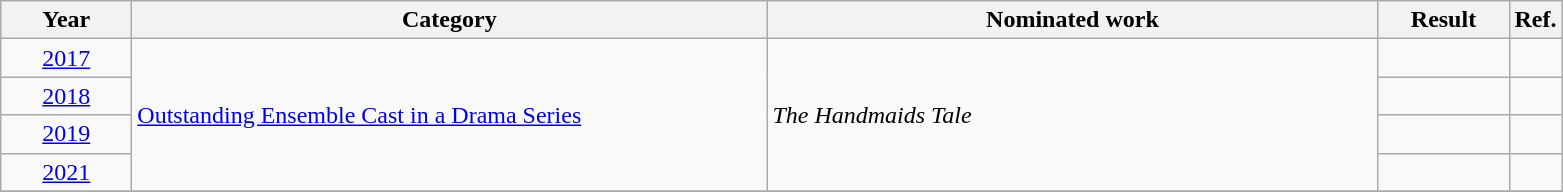<table class=wikitable>
<tr>
<th scope="col" style="width:5em;">Year</th>
<th scope="col" style="width:26em;">Category</th>
<th scope="col" style="width:25em;">Nominated work</th>
<th scope="col" style="width:5em;">Result</th>
<th>Ref.</th>
</tr>
<tr>
<td style="text-align:center;"><a href='#'>2017</a></td>
<td rowspan=4><a href='#'>Outstanding Ensemble Cast in a Drama Series</a></td>
<td rowspan=4><em>The Handmaids Tale</em></td>
<td></td>
<td></td>
</tr>
<tr>
<td style="text-align:center;"><a href='#'>2018</a></td>
<td></td>
<td></td>
</tr>
<tr>
<td style="text-align:center;"><a href='#'>2019</a></td>
<td></td>
<td></td>
</tr>
<tr>
<td style="text-align:center;"><a href='#'>2021</a></td>
<td></td>
<td></td>
</tr>
<tr>
</tr>
</table>
